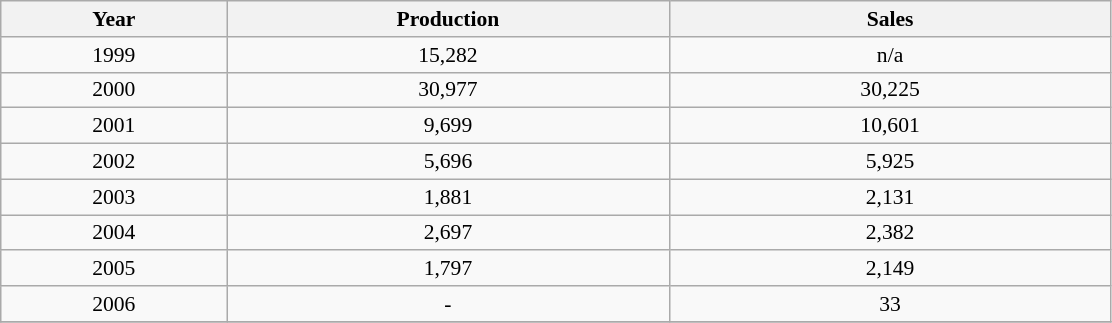<table class="wikitable" style="font-size:90%; text-align:center">
<tr>
<th style="width:10em">Year</th>
<th style="width:20em">Production</th>
<th style="width:20em">Sales</th>
</tr>
<tr>
<td>1999</td>
<td>15,282</td>
<td>n/a</td>
</tr>
<tr>
<td>2000</td>
<td>30,977</td>
<td>30,225</td>
</tr>
<tr>
<td>2001</td>
<td>9,699</td>
<td>10,601</td>
</tr>
<tr>
<td>2002</td>
<td>5,696</td>
<td>5,925</td>
</tr>
<tr>
<td>2003</td>
<td>1,881</td>
<td>2,131</td>
</tr>
<tr>
<td>2004</td>
<td>2,697</td>
<td>2,382</td>
</tr>
<tr>
<td>2005</td>
<td>1,797</td>
<td>2,149</td>
</tr>
<tr>
<td>2006</td>
<td>-</td>
<td>33</td>
</tr>
<tr>
</tr>
</table>
